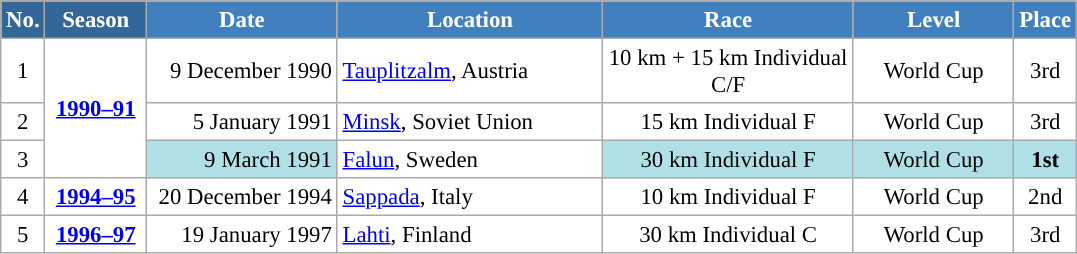<table class="wikitable sortable" style="font-size:95%; text-align:center; border:grey solid 1px; border-collapse:collapse; background:#ffffff;">
<tr style="background:#efefef;">
<th style="background-color:#369; color:white;">No.</th>
<th style="background-color:#369; color:white;">Season</th>
<th style="background-color:#4180be; color:white; width:120px;">Date</th>
<th style="background-color:#4180be; color:white; width:170px;">Location</th>
<th style="background-color:#4180be; color:white; width:160px;">Race</th>
<th style="background-color:#4180be; color:white; width:100px;">Level</th>
<th style="background-color:#4180be; color:white;">Place</th>
</tr>
<tr>
<td align=center>1</td>
<td rowspan=3 align=center><strong> <a href='#'>1990–91</a> </strong></td>
<td align=right>9 December 1990</td>
<td align=left> <a href='#'>Tauplitzalm</a>, Austria</td>
<td>10 km + 15 km Individual C/F</td>
<td>World Cup</td>
<td>3rd</td>
</tr>
<tr>
<td align=center>2</td>
<td align=right>5 January 1991</td>
<td align=left> <a href='#'>Minsk</a>, Soviet Union</td>
<td>15 km Individual F</td>
<td>World Cup</td>
<td>3rd</td>
</tr>
<tr>
<td align=center>3</td>
<td bgcolor="#BOEOE6" align=right>9 March 1991</td>
<td align=left> <a href='#'>Falun</a>, Sweden</td>
<td bgcolor="#BOEOE6">30 km Individual F</td>
<td bgcolor="#BOEOE6">World Cup</td>
<td bgcolor="#BOEOE6"><strong>1st</strong></td>
</tr>
<tr>
<td align=center>4</td>
<td rowspan=1 align=center><strong> <a href='#'>1994–95</a> </strong></td>
<td align=right>20 December 1994</td>
<td align=left> <a href='#'>Sappada</a>, Italy</td>
<td>10 km Individual F</td>
<td>World Cup</td>
<td>2nd</td>
</tr>
<tr>
<td align=center>5</td>
<td rowspan=1 align=center><strong> <a href='#'>1996–97</a> </strong></td>
<td align=right>19 January 1997</td>
<td align=left> <a href='#'>Lahti</a>, Finland</td>
<td>30 km Individual C</td>
<td>World Cup</td>
<td>3rd</td>
</tr>
</table>
